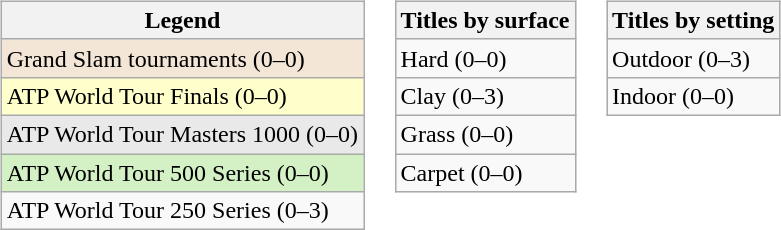<table>
<tr valign="top">
<td><br><table class="wikitable">
<tr>
<th>Legend</th>
</tr>
<tr style="background:#f3e6d7;">
<td>Grand Slam tournaments (0–0)</td>
</tr>
<tr style="background:#ffffcc;">
<td>ATP World Tour Finals (0–0)</td>
</tr>
<tr style="background:#e9e9e9;">
<td>ATP World Tour Masters 1000 (0–0)</td>
</tr>
<tr style="background:#d4f1c5;">
<td>ATP World Tour 500 Series (0–0)</td>
</tr>
<tr>
<td>ATP World Tour 250 Series (0–3)</td>
</tr>
</table>
</td>
<td><br><table class="wikitable">
<tr>
<th>Titles by surface</th>
</tr>
<tr>
<td>Hard (0–0)</td>
</tr>
<tr>
<td>Clay (0–3)</td>
</tr>
<tr>
<td>Grass (0–0)</td>
</tr>
<tr>
<td>Carpet (0–0)</td>
</tr>
</table>
</td>
<td><br><table class="wikitable">
<tr>
<th>Titles by setting</th>
</tr>
<tr>
<td>Outdoor (0–3)</td>
</tr>
<tr>
<td>Indoor (0–0)</td>
</tr>
</table>
</td>
</tr>
</table>
